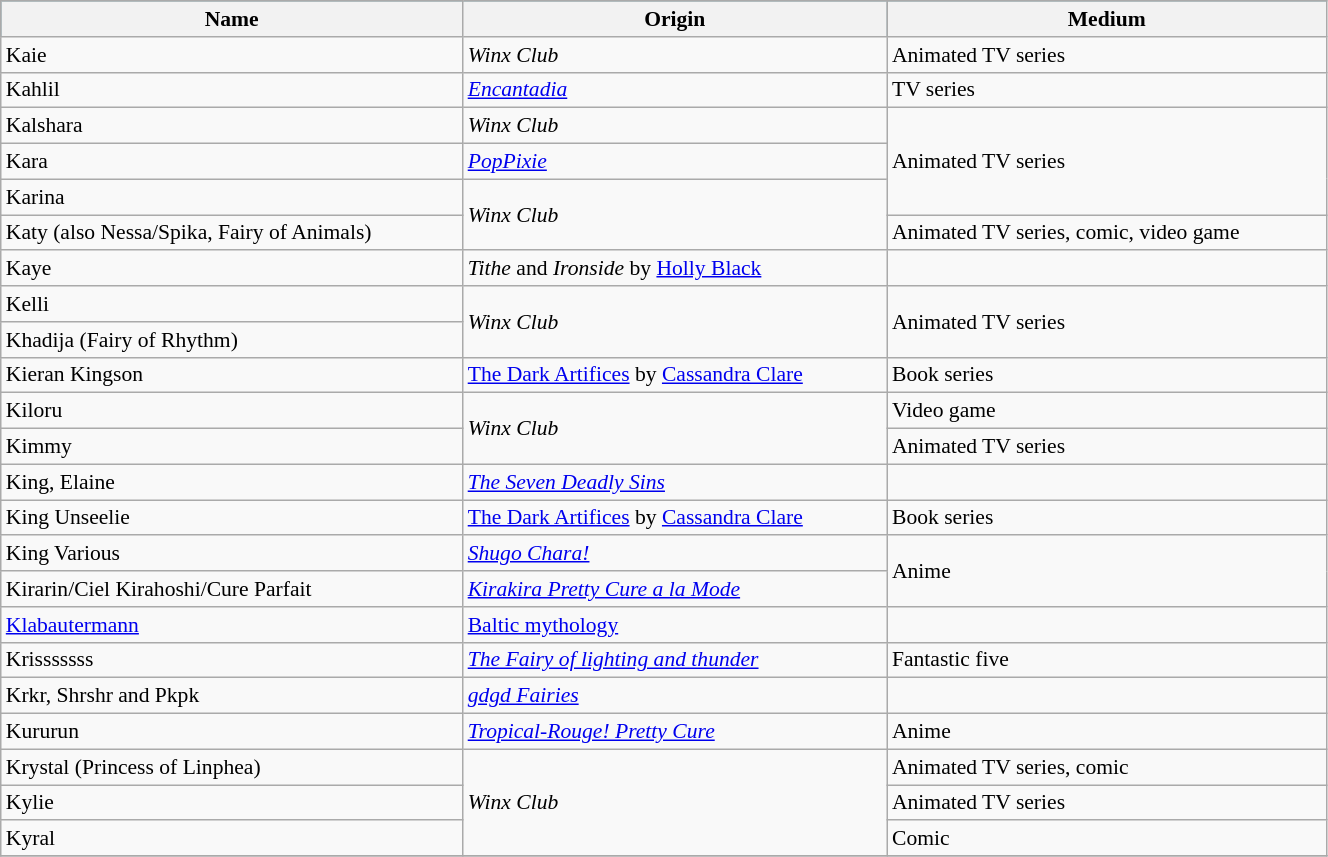<table class="wikitable sortable" style="width:70%; font-size:90%;">
<tr style="background:#115a6c;">
<th>Name</th>
<th>Origin</th>
<th>Medium</th>
</tr>
<tr>
<td>Kaie</td>
<td><em>Winx Club</em></td>
<td>Animated TV series</td>
</tr>
<tr>
<td>Kahlil</td>
<td><em><a href='#'>Encantadia</a></em></td>
<td>TV series</td>
</tr>
<tr>
<td>Kalshara</td>
<td><em>Winx Club</em></td>
<td rowspan="3">Animated TV series</td>
</tr>
<tr>
<td>Kara</td>
<td><em><a href='#'>PopPixie</a></em></td>
</tr>
<tr>
<td>Karina</td>
<td rowspan="2"><em>Winx Club</em></td>
</tr>
<tr>
<td>Katy (also Nessa/Spika, Fairy of Animals)</td>
<td>Animated TV series, comic, video game</td>
</tr>
<tr>
<td>Kaye</td>
<td><em>Tithe</em> and <em>Ironside</em> by <a href='#'>Holly Black</a></td>
<td></td>
</tr>
<tr>
<td>Kelli</td>
<td rowspan="2"><em>Winx Club</em></td>
<td rowspan="2">Animated TV series</td>
</tr>
<tr>
<td>Khadija (Fairy of Rhythm)</td>
</tr>
<tr>
<td>Kieran Kingson</td>
<td><a href='#'>The Dark Artifices</a> by <a href='#'>Cassandra Clare</a></td>
<td>Book series</td>
</tr>
<tr>
<td>Kiloru</td>
<td rowspan="2"><em>Winx Club</em></td>
<td>Video game</td>
</tr>
<tr>
<td>Kimmy</td>
<td>Animated TV series</td>
</tr>
<tr>
<td>King, Elaine</td>
<td><em><a href='#'>The Seven Deadly Sins</a></em></td>
<td></td>
</tr>
<tr>
<td>King Unseelie</td>
<td><a href='#'>The Dark Artifices</a> by <a href='#'>Cassandra Clare</a></td>
<td>Book series</td>
</tr>
<tr>
<td>King Various</td>
<td><em><a href='#'>Shugo Chara!</a></em></td>
<td rowspan="2">Anime</td>
</tr>
<tr>
<td>Kirarin/Ciel Kirahoshi/Cure Parfait</td>
<td><em><a href='#'>Kirakira Pretty Cure a la Mode</a> </em></td>
</tr>
<tr>
<td><a href='#'>Klabautermann</a></td>
<td><a href='#'>Baltic mythology</a></td>
<td></td>
</tr>
<tr>
<td>Krisssssss</td>
<td><em><a href='#'>The Fairy of lighting and thunder</a></em></td>
<td>Fantastic five</td>
</tr>
<tr>
<td>Krkr, Shrshr and Pkpk</td>
<td><em><a href='#'>gdgd Fairies</a></em></td>
<td></td>
</tr>
<tr>
<td>Kururun</td>
<td><em><a href='#'>Tropical-Rouge! Pretty Cure</a></em></td>
<td>Anime</td>
</tr>
<tr>
<td>Krystal (Princess of Linphea)</td>
<td rowspan="3"><em>Winx Club</em></td>
<td>Animated TV series, comic</td>
</tr>
<tr>
<td>Kylie</td>
<td>Animated TV series</td>
</tr>
<tr>
<td>Kyral</td>
<td>Comic</td>
</tr>
<tr>
</tr>
</table>
